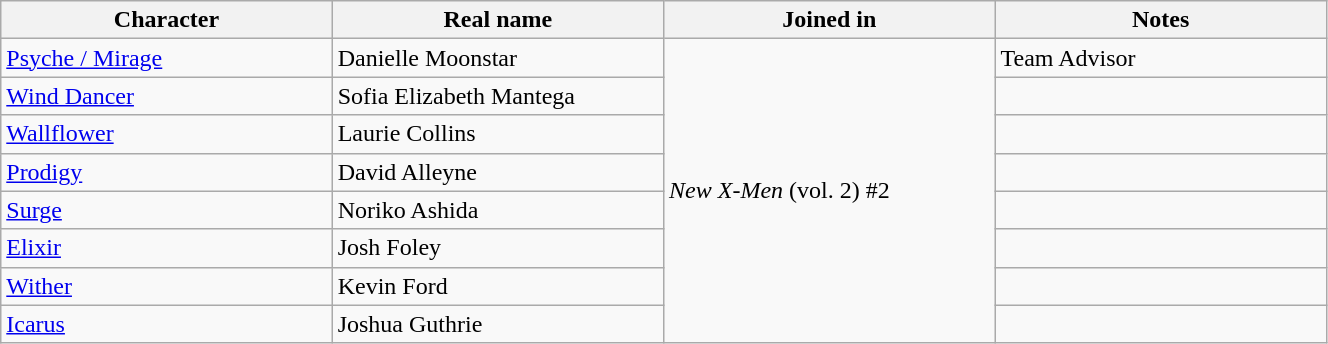<table class="wikitable" style="width:70%;">
<tr>
<th style="width:20%;">Character</th>
<th style="width:20%;">Real name</th>
<th style="width:20%;">Joined in</th>
<th style="width:20%;">Notes</th>
</tr>
<tr>
<td><a href='#'>Psyche / Mirage</a></td>
<td>Danielle Moonstar</td>
<td rowspan="8"><em>New X-Men</em> (vol. 2) #2</td>
<td>Team Advisor</td>
</tr>
<tr>
<td><a href='#'>Wind Dancer</a></td>
<td>Sofia Elizabeth Mantega</td>
<td></td>
</tr>
<tr>
<td><a href='#'>Wallflower</a></td>
<td>Laurie Collins</td>
<td></td>
</tr>
<tr>
<td><a href='#'>Prodigy</a></td>
<td>David Alleyne</td>
<td></td>
</tr>
<tr>
<td><a href='#'>Surge</a></td>
<td>Noriko Ashida</td>
<td></td>
</tr>
<tr>
<td><a href='#'>Elixir</a></td>
<td>Josh Foley</td>
<td></td>
</tr>
<tr>
<td><a href='#'>Wither</a></td>
<td>Kevin Ford</td>
<td></td>
</tr>
<tr>
<td><a href='#'>Icarus</a></td>
<td>Joshua Guthrie</td>
<td></td>
</tr>
</table>
